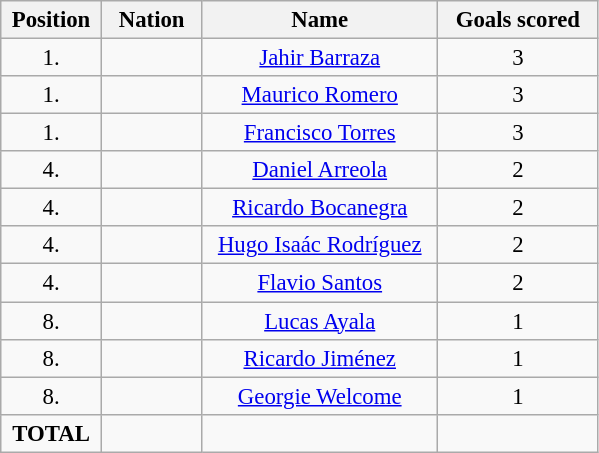<table class="wikitable" style="font-size: 95%; text-align: center;">
<tr>
<th width=60>Position</th>
<th width=60>Nation</th>
<th width=150>Name</th>
<th width=100>Goals scored</th>
</tr>
<tr>
<td>1.</td>
<td></td>
<td><a href='#'>Jahir Barraza</a></td>
<td>3</td>
</tr>
<tr>
<td>1.</td>
<td></td>
<td><a href='#'>Maurico Romero</a></td>
<td>3</td>
</tr>
<tr>
<td>1.</td>
<td></td>
<td><a href='#'>Francisco Torres</a></td>
<td>3</td>
</tr>
<tr>
<td>4.</td>
<td></td>
<td><a href='#'>Daniel Arreola</a></td>
<td>2</td>
</tr>
<tr>
<td>4.</td>
<td></td>
<td><a href='#'>Ricardo Bocanegra</a></td>
<td>2</td>
</tr>
<tr>
<td>4.</td>
<td></td>
<td><a href='#'>Hugo Isaác Rodríguez</a></td>
<td>2</td>
</tr>
<tr>
<td>4.</td>
<td></td>
<td><a href='#'>Flavio Santos</a></td>
<td>2</td>
</tr>
<tr>
<td>8.</td>
<td></td>
<td><a href='#'>Lucas Ayala</a></td>
<td>1</td>
</tr>
<tr>
<td>8.</td>
<td></td>
<td><a href='#'>Ricardo Jiménez</a></td>
<td>1</td>
</tr>
<tr>
<td>8.</td>
<td></td>
<td><a href='#'>Georgie Welcome</a></td>
<td>1</td>
</tr>
<tr>
<td><strong>TOTAL</strong></td>
<td></td>
<td></td>
<td></td>
</tr>
</table>
